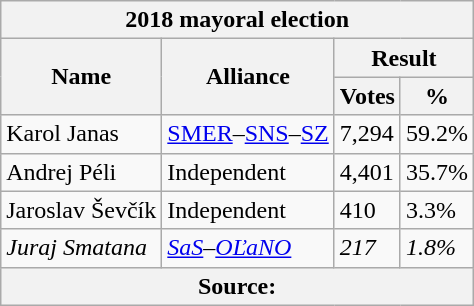<table class="wikitable">
<tr>
<th colspan="4">2018 mayoral election</th>
</tr>
<tr>
<th rowspan="2">Name</th>
<th rowspan="2">Alliance</th>
<th colspan="2">Result</th>
</tr>
<tr>
<th>Votes</th>
<th>%</th>
</tr>
<tr>
<td>Karol Janas</td>
<td><a href='#'>SMER</a>–<a href='#'>SNS</a>–<a href='#'>SZ</a></td>
<td>7,294</td>
<td>59.2%</td>
</tr>
<tr>
<td>Andrej Péli</td>
<td>Independent</td>
<td>4,401</td>
<td>35.7%</td>
</tr>
<tr>
<td>Jaroslav Ševčík</td>
<td>Independent</td>
<td>410</td>
<td>3.3%</td>
</tr>
<tr>
<td><em>Juraj Smatana</em></td>
<td><em><a href='#'>SaS</a>–<a href='#'>OĽaNO</a></em></td>
<td><em>217</em></td>
<td><em>1.8%</em></td>
</tr>
<tr>
<th colspan="4">Source: </th>
</tr>
</table>
